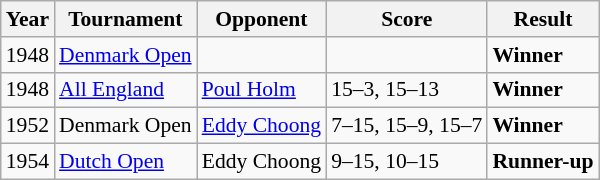<table class="wikitable sortable" style="font-size:90%;">
<tr>
<th>Year</th>
<th>Tournament</th>
<th>Opponent</th>
<th>Score</th>
<th>Result</th>
</tr>
<tr>
<td align="center">1948</td>
<td><a href='#'>Denmark Open</a></td>
<td></td>
<td></td>
<td> <strong>Winner</strong></td>
</tr>
<tr>
<td align="center">1948</td>
<td><a href='#'>All England</a></td>
<td> <a href='#'>Poul Holm</a></td>
<td>15–3, 15–13</td>
<td> <strong>Winner</strong></td>
</tr>
<tr>
<td align="center">1952</td>
<td>Denmark Open</td>
<td> <a href='#'>Eddy Choong</a></td>
<td>7–15, 15–9, 15–7</td>
<td> <strong>Winner</strong></td>
</tr>
<tr>
<td align="center">1954</td>
<td><a href='#'>Dutch Open</a></td>
<td> Eddy Choong</td>
<td>9–15, 10–15</td>
<td> <strong>Runner-up</strong></td>
</tr>
</table>
